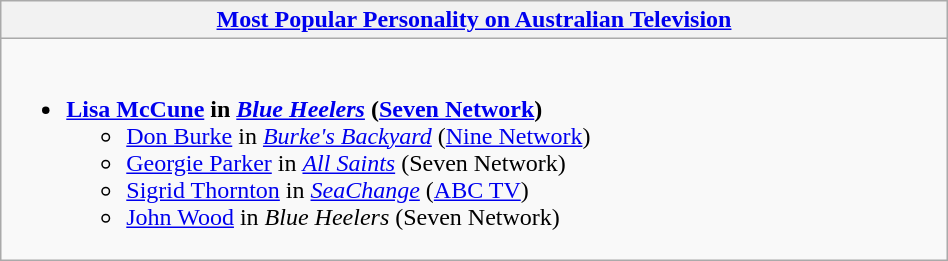<table class=wikitable width="50%">
<tr>
<th width="25%"><a href='#'>Most Popular Personality on Australian Television</a></th>
</tr>
<tr>
<td valign="top"><br><ul><li><strong><a href='#'>Lisa McCune</a> in <em><a href='#'>Blue Heelers</a></em> (<a href='#'>Seven Network</a>)</strong><ul><li><a href='#'>Don Burke</a> in <em><a href='#'>Burke's Backyard</a></em> (<a href='#'>Nine Network</a>)</li><li><a href='#'>Georgie Parker</a> in <em><a href='#'>All Saints</a></em> (Seven Network)</li><li><a href='#'>Sigrid Thornton</a> in <em><a href='#'>SeaChange</a></em> (<a href='#'>ABC TV</a>)</li><li><a href='#'>John Wood</a> in <em>Blue Heelers</em> (Seven Network)</li></ul></li></ul></td>
</tr>
</table>
